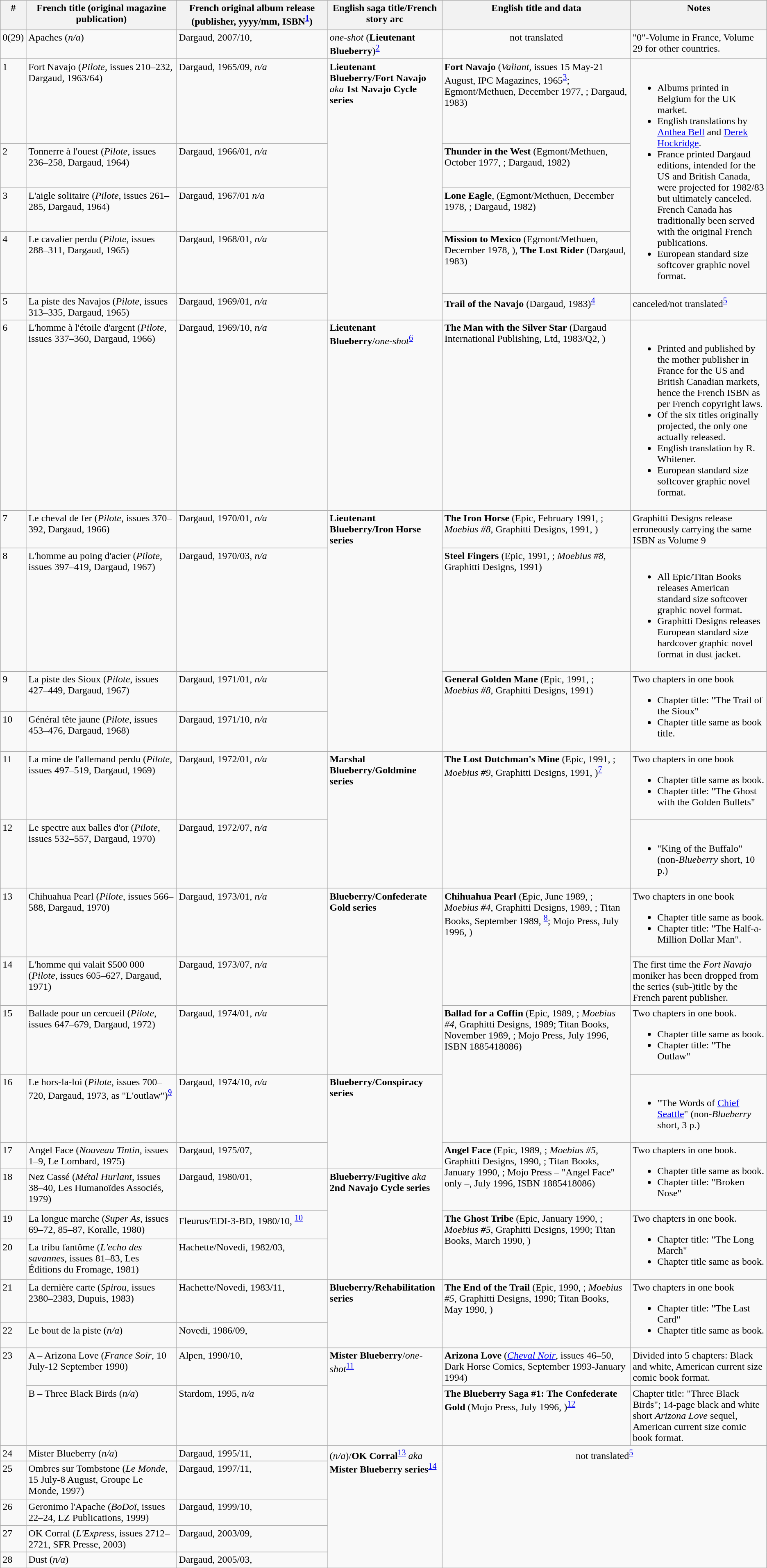<table | class="wikitable">
<tr valign="top">
<th width="2%"><strong>#</strong></th>
<th width="20%"><strong>French title (original magazine publication)</strong></th>
<th width="20%"><strong>French original album release (publisher, yyyy/mm, ISBN</strong><sup><a href='#'>1</a></sup><strong>)</strong></th>
<th width="15%"><strong>English saga title/French story arc</strong></th>
<th width="25%"><strong>English title and data</strong></th>
<th width="18%"><strong>Notes</strong></th>
</tr>
<tr valign="top">
<td>0(29)</td>
<td>Apaches (<em>n/a</em>)</td>
<td>Dargaud, 2007/10, </td>
<td><em>one-shot</em> (<strong>Lieutenant Blueberry</strong>)<sup><a href='#'>2</a></sup></td>
<td align="center">not translated</td>
<td>"0"-Volume in France, Volume 29 for other countries.</td>
</tr>
<tr valign="top">
<td>1</td>
<td>Fort Navajo (<em>Pilote</em>, issues 210–232, Dargaud, 1963/64)</td>
<td>Dargaud, 1965/09, <em>n/a</em></td>
<td rowspan="5"><strong>Lieutenant Blueberry/Fort Navajo</strong> <em>aka</em> <strong>1st Navajo Cycle series</strong></td>
<td><strong>Fort Navajo</strong> (<em>Valiant</em>, issues 15 May-21 August, IPC Magazines, 1965<sup><a href='#'>3</a></sup>; Egmont/Methuen, December 1977, ; Dargaud, 1983)</td>
<td rowspan="4"><br><ul><li>Albums printed in Belgium for the UK market.</li><li>English translations by <a href='#'>Anthea Bell</a> and <a href='#'>Derek Hockridge</a>.</li><li>France printed Dargaud editions, intended for the US and British Canada, were projected for 1982/83 but ultimately canceled. French Canada has traditionally been served with the original French publications.</li><li>European standard size softcover graphic novel format.</li></ul></td>
</tr>
<tr valign="top">
<td>2</td>
<td>Tonnerre à l'ouest (<em>Pilote</em>, issues 236–258, Dargaud, 1964)</td>
<td>Dargaud, 1966/01, <em>n/a</em></td>
<td><strong>Thunder in the West</strong> (Egmont/Methuen, October 1977, ; Dargaud, 1982)</td>
</tr>
<tr valign="top">
<td>3</td>
<td>L'aigle solitaire (<em>Pilote</em>, issues 261–285, Dargaud, 1964)</td>
<td>Dargaud, 1967/01 <em>n/a</em></td>
<td><strong>Lone Eagle</strong>, (Egmont/Methuen, December 1978, ; Dargaud, 1982)</td>
</tr>
<tr valign="top">
<td>4</td>
<td>Le cavalier perdu (<em>Pilote</em>, issues 288–311, Dargaud, 1965)</td>
<td>Dargaud, 1968/01, <em>n/a</em></td>
<td><strong>Mission to Mexico</strong> (Egmont/Methuen, December 1978, ), <strong>The Lost Rider</strong> (Dargaud, 1983)</td>
</tr>
<tr valign="top">
<td>5</td>
<td>La piste des Navajos (<em>Pilote</em>, issues 313–335, Dargaud, 1965)</td>
<td>Dargaud, 1969/01, <em>n/a</em></td>
<td><strong>Trail of the Navajo</strong> (Dargaud, 1983)<sup><a href='#'>4</a></sup></td>
<td>canceled/not translated<sup><a href='#'>5</a></sup></td>
</tr>
<tr valign="top">
<td>6</td>
<td>L'homme à l'étoile d'argent (<em>Pilote</em>, issues 337–360, Dargaud, 1966)</td>
<td>Dargaud, 1969/10, <em>n/a</em></td>
<td><strong>Lieutenant Blueberry</strong>/<em>one-shot</em><sup><a href='#'>6</a></sup></td>
<td><strong>The Man with the Silver Star</strong> (Dargaud International Publishing, Ltd, 1983/Q2, )</td>
<td><br><ul><li>Printed and published by the mother publisher in France for the US and British Canadian markets, hence the French ISBN as per French copyright laws.</li><li>Of the six titles originally projected, the only one actually released.</li><li>English translation by R. Whitener.</li><li>European standard size softcover graphic novel format.</li></ul></td>
</tr>
<tr valign="top">
<td>7</td>
<td>Le cheval de fer (<em>Pilote</em>, issues 370–392, Dargaud, 1966)</td>
<td>Dargaud, 1970/01, <em>n/a</em></td>
<td rowspan="4"><strong>Lieutenant Blueberry/Iron Horse series</strong></td>
<td><strong>The Iron Horse</strong> (Epic, February 1991, ; <em>Moebius #8</em>, Graphitti Designs, 1991, )</td>
<td>Graphitti Designs release erroneously carrying the same ISBN as Volume 9</td>
</tr>
<tr valign="top">
<td>8</td>
<td>L'homme au poing d'acier (<em>Pilote</em>, issues 397–419, Dargaud, 1967)</td>
<td>Dargaud, 1970/03, <em>n/a</em></td>
<td><strong>Steel Fingers</strong> (Epic, 1991, ; <em>Moebius #8</em>, Graphitti Designs, 1991)</td>
<td><br><ul><li>All Epic/Titan Books releases American standard size softcover graphic novel format.</li><li>Graphitti Designs releases European standard size hardcover graphic novel format in dust jacket.</li></ul></td>
</tr>
<tr valign="top">
<td>9</td>
<td>La piste des Sioux (<em>Pilote</em>, issues 427–449, Dargaud, 1967)</td>
<td>Dargaud, 1971/01, <em>n/a</em></td>
<td rowspan="2"><strong>General Golden Mane</strong> (Epic, 1991, ; <em>Moebius #8</em>, Graphitti Designs, 1991)</td>
<td rowspan="2">Two chapters in one book<br><ul><li>Chapter title: "The Trail of the Sioux"</li><li>Chapter title same as book title.</li></ul></td>
</tr>
<tr valign="top">
<td>10</td>
<td>Général tête jaune (<em>Pilote</em>, issues 453–476, Dargaud, 1968)</td>
<td>Dargaud, 1971/10, <em>n/a</em></td>
</tr>
<tr valign="top">
<td>11</td>
<td>La mine de l'allemand perdu (<em>Pilote</em>, issues 497–519, Dargaud, 1969)</td>
<td>Dargaud, 1972/01, <em>n/a</em></td>
<td rowspan="2"><strong>Marshal Blueberry/Goldmine series</strong></td>
<td rowspan="2"><strong>The Lost Dutchman's Mine</strong> (Epic, 1991, ; <em>Moebius #9</em>, Graphitti Designs, 1991, )<sup><a href='#'>7</a></sup></td>
<td>Two chapters in one book<br><ul><li>Chapter title same as book.</li><li>Chapter title: "The Ghost with the Golden Bullets"</li></ul></td>
</tr>
<tr valign="top">
<td>12</td>
<td>Le spectre aux balles d'or (<em>Pilote</em>, issues 532–557, Dargaud, 1970)</td>
<td>Dargaud, 1972/07, <em>n/a</em></td>
<td><br><ul><li>"King of the Buffalo" (non-<em>Blueberry</em> short, 10 p.)</li></ul></td>
</tr>
<tr>
</tr>
<tr valign="top">
<td>13</td>
<td>Chihuahua Pearl (<em>Pilote</em>, issues 566–588, Dargaud, 1970)</td>
<td>Dargaud, 1973/01, <em>n/a</em></td>
<td rowspan="3"><strong>Blueberry/Confederate Gold series</strong></td>
<td rowspan="2"><strong>Chihuahua Pearl</strong> (Epic, June 1989, ; <em>Moebius #4</em>, Graphitti Designs, 1989, ; Titan Books, September 1989, <sup><a href='#'>8</a></sup>; Mojo Press, July 1996, )</td>
<td>Two chapters in one book<br><ul><li>Chapter title same as book.</li><li>Chapter title: "The Half-a-Million Dollar Man".</li></ul></td>
</tr>
<tr valign="top">
<td>14</td>
<td>L'homme qui valait $500 000  (<em>Pilote</em>, issues 605–627, Dargaud, 1971)</td>
<td>Dargaud, 1973/07, <em>n/a</em></td>
<td>The first time the <em>Fort Navajo</em> moniker has been dropped from the series (sub-)title by the French parent publisher.</td>
</tr>
<tr valign="top">
<td>15</td>
<td>Ballade pour un cercueil (<em>Pilote</em>, issues 647–679, Dargaud, 1972)</td>
<td>Dargaud, 1974/01, <em>n/a</em></td>
<td rowspan="2"><strong>Ballad for a Coffin</strong> (Epic, 1989, ; <em>Moebius #4</em>, Graphitti Designs, 1989; Titan Books, November 1989, ; Mojo Press, July 1996, ISBN 1885418086)</td>
<td>Two chapters in one book.<br><ul><li>Chapter title same as book.</li><li>Chapter title: "The Outlaw"</li></ul></td>
</tr>
<tr valign="top">
<td>16</td>
<td>Le hors-la-loi (<em>Pilote</em>, issues 700–720, Dargaud, 1973, as "L'outlaw")<sup><a href='#'>9</a></sup></td>
<td>Dargaud, 1974/10, <em>n/a</em></td>
<td rowspan="2"><strong>Blueberry/Conspiracy series</strong></td>
<td><br><ul><li>"The Words of <a href='#'>Chief Seattle</a>" (non-<em>Blueberry</em> short, 3 p.)</li></ul></td>
</tr>
<tr valign="top">
<td>17</td>
<td>Angel Face (<em>Nouveau Tintin</em>, issues 1–9, Le Lombard, 1975)</td>
<td>Dargaud, 1975/07, </td>
<td rowspan="2"><strong>Angel Face</strong> (Epic, 1989, ; <em>Moebius #5</em>, Graphitti Designs, 1990, ; Titan Books, January 1990, ; Mojo Press – "Angel Face" only –, July 1996, ISBN 1885418086)</td>
<td rowspan="2">Two chapters in one book.<br><ul><li>Chapter title same as book.</li><li>Chapter title: "Broken Nose"</li></ul></td>
</tr>
<tr valign="top">
<td>18</td>
<td>Nez Cassé (<em>Métal Hurlant</em>, issues 38–40, Les Humanoïdes Associés, 1979)</td>
<td>Dargaud, 1980/01, </td>
<td rowspan="3"><strong>Blueberry/Fugitive</strong> <em>aka</em> <strong>2nd Navajo Cycle series</strong></td>
</tr>
<tr valign="top">
<td>19</td>
<td>La longue marche (<em>Super As</em>, issues 69–72, 85–87, Koralle, 1980)</td>
<td>Fleurus/EDI-3-BD, 1980/10, <sup><a href='#'>10</a></sup></td>
<td rowspan="2"><strong>The Ghost Tribe</strong> (Epic, January 1990, ; <em>Moebius #5</em>, Graphitti Designs, 1990; Titan Books, March 1990, )</td>
<td rowspan="2">Two chapters in one book.<br><ul><li>Chapter title: "The Long March"</li><li>Chapter title same as book.</li></ul></td>
</tr>
<tr valign="top">
<td>20</td>
<td>La tribu fantôme (<em>L'echo des savannes</em>, issues 81–83, Les Éditions du Fromage, 1981)</td>
<td>Hachette/Novedi, 1982/03, </td>
</tr>
<tr valign="top">
<td>21</td>
<td>La dernière carte (<em>Spirou</em>, issues 2380–2383, Dupuis, 1983)</td>
<td>Hachette/Novedi, 1983/11, </td>
<td rowspan="2"><strong>Blueberry/Rehabilitation series</strong></td>
<td rowspan="2"><strong>The End of the Trail</strong> (Epic, 1990, ; <em>Moebius #5</em>, Graphitti Designs, 1990; Titan Books, May 1990, )</td>
<td rowspan="2">Two chapters in one book<br><ul><li>Chapter title: "The Last Card"</li><li>Chapter title same as book.</li></ul></td>
</tr>
<tr valign="top">
<td>22</td>
<td>Le bout de la piste (<em>n/a</em>)</td>
<td>Novedi, 1986/09,  </td>
</tr>
<tr valign="top">
<td rowspan="2">23</td>
<td>A – Arizona Love (<em>France Soir</em>, 10 July-12 September 1990)</td>
<td>Alpen, 1990/10, </td>
<td rowspan="2"><strong>Mister Blueberry</strong>/<em>one-shot</em><sup><a href='#'>11</a></sup></td>
<td><strong>Arizona Love</strong> (<em><a href='#'>Cheval Noir</a></em>, issues 46–50, Dark Horse Comics, September 1993-January 1994)</td>
<td>Divided into 5 chapters: Black and white, American current size comic book format.</td>
</tr>
<tr valign="top">
<td>B – Three Black Birds (<em>n/a</em>)</td>
<td>Stardom, 1995, <em>n/a</em></td>
<td><strong>The Blueberry Saga #1: The Confederate Gold</strong> (Mojo Press, July 1996, )<sup><a href='#'>12</a></sup></td>
<td>Chapter title: "Three Black Birds"; 14-page black and white short <em>Arizona Love</em> sequel, American current size comic book format.</td>
</tr>
<tr valign="top">
<td>24</td>
<td>Mister Blueberry (<em>n/a</em>)</td>
<td>Dargaud, 1995/11, </td>
<td rowspan="5">(<em>n/a</em>)/<strong>OK Corral</strong><sup><a href='#'>13</a></sup> <em>aka</em> <strong>Mister Blueberry series</strong><sup><a href='#'>14</a></sup></td>
<td rowspan="5" colspan="2" align="center">not translated<sup><a href='#'>5</a></sup></td>
</tr>
<tr valign="top">
<td>25</td>
<td>Ombres sur Tombstone (<em>Le Monde</em>, 15 July-8 August, Groupe Le Monde, 1997)</td>
<td>Dargaud, 1997/11, </td>
</tr>
<tr valign="top">
<td>26</td>
<td>Geronimo l'Apache (<em>BoDoï</em>, issues 22–24, LZ Publications, 1999)</td>
<td>Dargaud, 1999/10, </td>
</tr>
<tr valign="top">
<td>27</td>
<td>OK Corral (<em>L'Express</em>, issues 2712–2721, SFR Presse, 2003)</td>
<td>Dargaud, 2003/09, </td>
</tr>
<tr valign="top">
<td>28</td>
<td>Dust (<em>n/a</em>)</td>
<td>Dargaud, 2005/03, </td>
</tr>
</table>
